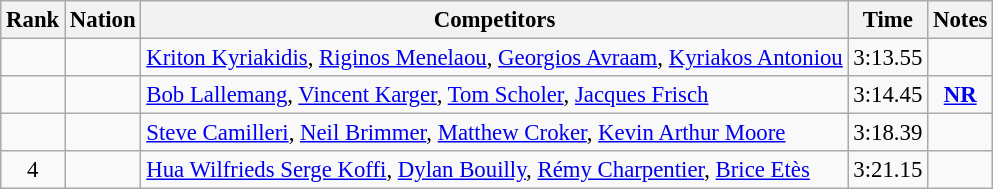<table class="wikitable sortable" style="text-align:center; font-size:95%">
<tr>
<th>Rank</th>
<th>Nation</th>
<th>Competitors</th>
<th>Time</th>
<th>Notes</th>
</tr>
<tr>
<td></td>
<td align=left></td>
<td align=left><a href='#'>Kriton Kyriakidis</a>, <a href='#'>Riginos Menelaou</a>, <a href='#'>Georgios Avraam</a>, <a href='#'>Kyriakos Antoniou</a></td>
<td>3:13.55</td>
<td></td>
</tr>
<tr>
<td></td>
<td align=left></td>
<td align=left><a href='#'>Bob Lallemang</a>, <a href='#'>Vincent Karger</a>, <a href='#'>Tom Scholer</a>, <a href='#'>Jacques Frisch</a></td>
<td>3:14.45</td>
<td><strong><a href='#'>NR</a></strong></td>
</tr>
<tr>
<td></td>
<td align=left></td>
<td align=left><a href='#'>Steve Camilleri</a>, <a href='#'>Neil Brimmer</a>, <a href='#'>Matthew Croker</a>, <a href='#'>Kevin Arthur Moore</a></td>
<td>3:18.39</td>
<td></td>
</tr>
<tr>
<td>4</td>
<td align=left></td>
<td align=left><a href='#'>Hua Wilfrieds Serge Koffi</a>, <a href='#'>Dylan Bouilly</a>, <a href='#'>Rémy Charpentier</a>, <a href='#'>Brice Etès</a></td>
<td>3:21.15</td>
<td></td>
</tr>
</table>
